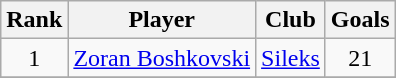<table class="wikitable" style="text-align:center">
<tr>
<th>Rank</th>
<th>Player</th>
<th>Club</th>
<th>Goals</th>
</tr>
<tr>
<td>1</td>
<td align="left"> <a href='#'>Zoran Boshkovski</a></td>
<td align="left"><a href='#'>Sileks</a></td>
<td>21</td>
</tr>
<tr>
</tr>
</table>
